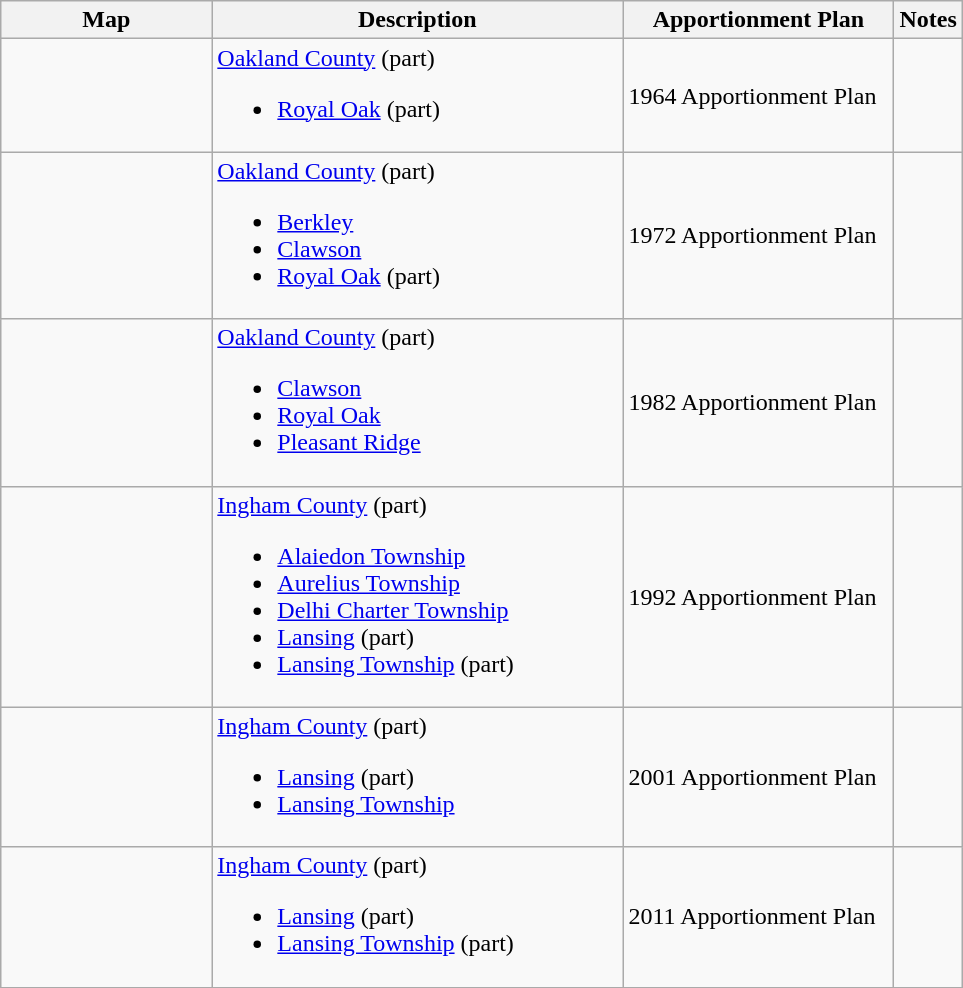<table class="wikitable sortable">
<tr>
<th style="width:100pt;">Map</th>
<th style="width:200pt;">Description</th>
<th style="width:130pt;">Apportionment Plan</th>
<th style="width:15pt;">Notes</th>
</tr>
<tr>
<td></td>
<td><a href='#'>Oakland County</a> (part)<br><ul><li><a href='#'>Royal Oak</a> (part)</li></ul></td>
<td>1964 Apportionment Plan</td>
<td></td>
</tr>
<tr>
<td></td>
<td><a href='#'>Oakland County</a> (part)<br><ul><li><a href='#'>Berkley</a></li><li><a href='#'>Clawson</a></li><li><a href='#'>Royal Oak</a> (part)</li></ul></td>
<td>1972 Apportionment Plan</td>
<td></td>
</tr>
<tr>
<td></td>
<td><a href='#'>Oakland County</a> (part)<br><ul><li><a href='#'>Clawson</a></li><li><a href='#'>Royal Oak</a></li><li><a href='#'>Pleasant Ridge</a></li></ul></td>
<td>1982 Apportionment Plan</td>
<td></td>
</tr>
<tr>
<td></td>
<td><a href='#'>Ingham County</a> (part)<br><ul><li><a href='#'>Alaiedon Township</a></li><li><a href='#'>Aurelius Township</a></li><li><a href='#'>Delhi Charter Township</a></li><li><a href='#'>Lansing</a> (part)</li><li><a href='#'>Lansing Township</a> (part)</li></ul></td>
<td>1992 Apportionment Plan</td>
<td></td>
</tr>
<tr>
<td></td>
<td><a href='#'>Ingham County</a> (part)<br><ul><li><a href='#'>Lansing</a> (part)</li><li><a href='#'>Lansing Township</a></li></ul></td>
<td>2001 Apportionment Plan</td>
<td></td>
</tr>
<tr>
<td></td>
<td><a href='#'>Ingham County</a> (part)<br><ul><li><a href='#'>Lansing</a> (part)</li><li><a href='#'>Lansing Township</a> (part)</li></ul></td>
<td>2011 Apportionment Plan</td>
<td></td>
</tr>
<tr>
</tr>
</table>
